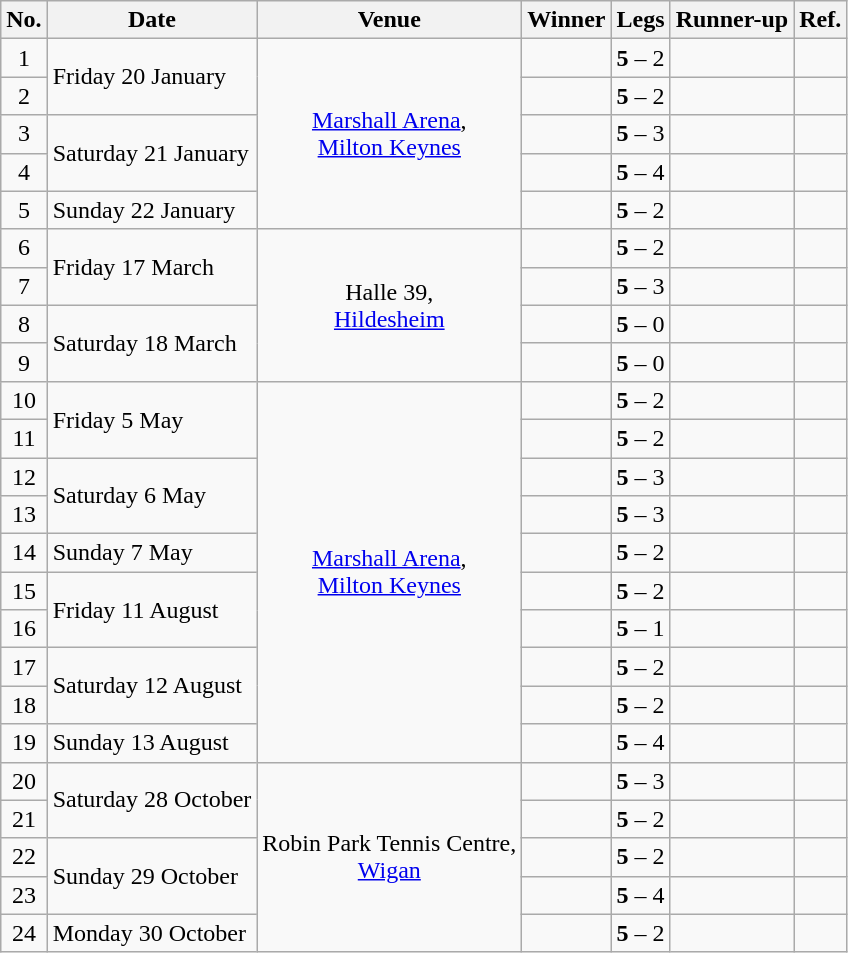<table class="wikitable">
<tr>
<th>No.</th>
<th>Date</th>
<th>Venue</th>
<th>Winner</th>
<th>Legs</th>
<th>Runner-up</th>
<th>Ref.</th>
</tr>
<tr>
<td align=center>1</td>
<td align=left rowspan="2">Friday 20 January</td>
<td align="center" rowspan="5"><a href='#'>Marshall Arena</a>,<br>  <a href='#'>Milton Keynes</a></td>
<td align="right"></td>
<td align="center"><strong>5</strong> – 2</td>
<td></td>
<td align="center"></td>
</tr>
<tr>
<td align=center>2</td>
<td align="right"></td>
<td align="center"><strong>5</strong> – 2</td>
<td></td>
<td align="center"></td>
</tr>
<tr>
<td align=center>3</td>
<td align=left rowspan="2">Saturday 21 January</td>
<td align="right"></td>
<td align="center"><strong>5</strong> – 3</td>
<td></td>
<td align="center"></td>
</tr>
<tr>
<td align=center>4</td>
<td align="right"></td>
<td align="center"><strong>5</strong> – 4</td>
<td></td>
<td align="center"></td>
</tr>
<tr>
<td align=center>5</td>
<td align=left><span>Sunday 22 January</span></td>
<td align="right"></td>
<td align="center"><strong>5</strong> – 2</td>
<td></td>
<td align="center"></td>
</tr>
<tr>
<td align=center>6</td>
<td align=left rowspan="2">Friday 17 March</td>
<td align="center" rowspan="4">Halle 39,<br>  <a href='#'>Hildesheim</a></td>
<td align="right"></td>
<td align="center"><strong>5</strong> – 2</td>
<td></td>
<td align="center"></td>
</tr>
<tr>
<td align=center>7</td>
<td align="right"></td>
<td align="center"><strong>5</strong> – 3</td>
<td></td>
<td align="center"></td>
</tr>
<tr>
<td align=center>8</td>
<td align=left rowspan="2">Saturday 18 March</td>
<td align="right"></td>
<td align="center"><strong>5</strong> – 0</td>
<td></td>
<td align="center"></td>
</tr>
<tr>
<td align=center>9</td>
<td align="right"></td>
<td align="center"><strong>5</strong> – 0</td>
<td></td>
<td align="center"></td>
</tr>
<tr>
<td align=center>10</td>
<td align=left rowspan="2">Friday 5 May</td>
<td align="center" rowspan="10"><a href='#'>Marshall Arena</a>,<br>  <a href='#'>Milton Keynes</a></td>
<td align="right"></td>
<td align="center"><strong>5</strong> – 2</td>
<td></td>
<td align="center"></td>
</tr>
<tr>
<td align=center>11</td>
<td align="right"></td>
<td align="center"><strong>5</strong> – 2</td>
<td></td>
<td align="center"></td>
</tr>
<tr>
<td align=center>12</td>
<td align=left rowspan="2">Saturday 6 May</td>
<td align="right"></td>
<td align="center"><strong>5</strong> – 3</td>
<td></td>
<td align="center"></td>
</tr>
<tr>
<td align=center>13</td>
<td align="right"></td>
<td align="center"><strong>5</strong> – 3</td>
<td></td>
<td align="center"></td>
</tr>
<tr>
<td align=center>14</td>
<td align=left>Sunday 7 May</td>
<td align="right"></td>
<td align="center"><strong>5</strong> – 2</td>
<td></td>
<td align="center"></td>
</tr>
<tr>
<td align=center>15</td>
<td align=left rowspan="2">Friday 11 August</td>
<td align="right"></td>
<td align="center"><strong>5</strong> – 2</td>
<td></td>
<td align="center"></td>
</tr>
<tr>
<td align=center>16</td>
<td align="right"></td>
<td align="center"><strong>5</strong> – 1</td>
<td></td>
<td align="center"></td>
</tr>
<tr>
<td align=center>17</td>
<td align=left rowspan="2">Saturday 12 August</td>
<td align="right"></td>
<td align="center"><strong>5</strong> – 2</td>
<td></td>
<td align="center"></td>
</tr>
<tr>
<td align=center>18</td>
<td align="right"></td>
<td align="center"><strong>5</strong> – 2</td>
<td></td>
<td align="center"></td>
</tr>
<tr>
<td align=center>19</td>
<td align=left>Sunday 13 August</td>
<td align="right"></td>
<td align="center"><strong>5</strong> – 4</td>
<td></td>
<td align="center"></td>
</tr>
<tr>
<td align=center>20</td>
<td align=left rowspan="2">Saturday 28 October</td>
<td align="center" rowspan="5">Robin Park Tennis Centre,<br>  <a href='#'>Wigan</a></td>
<td align="right"></td>
<td align="center"><strong>5</strong> – 3</td>
<td></td>
<td align="center"></td>
</tr>
<tr>
<td align=center>21</td>
<td align="right"></td>
<td align="center"><strong>5</strong> – 2</td>
<td></td>
<td align="center"></td>
</tr>
<tr>
<td align=center>22</td>
<td align=left rowspan="2">Sunday 29 October</td>
<td align="right"></td>
<td align="center"><strong>5</strong> – 2</td>
<td></td>
<td align="center"></td>
</tr>
<tr>
<td align=center>23</td>
<td align="right"></td>
<td align="center"><strong>5</strong> – 4</td>
<td></td>
<td align="center"></td>
</tr>
<tr>
<td align=center>24</td>
<td align=left>Monday 30 October</td>
<td align="right"></td>
<td align="center"><strong>5</strong> – 2</td>
<td></td>
<td align="center"></td>
</tr>
</table>
